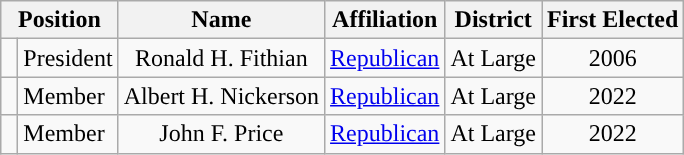<table class="wikitable">
<tr>
<th colspan="2" style="text-align:center; vertical-align:bottom;">Position</th>
<th style="text-align:center;">Name</th>
<th valign="bottom">Affiliation</th>
<th style="vertical-align:bottom; text-align:center;">District</th>
<th style="vertical-align:bottom; text-align:center;">First Elected</th>
</tr>
<tr>
<td style="background-color:"> </td>
<td>President</td>
<td style="text-align:center;">Ronald H. Fithian</td>
<td style="text-align:center;"><a href='#'>Republican</a></td>
<td style="text-align:center;">At Large</td>
<td style="text-align:center;">2006</td>
</tr>
<tr>
<td style="background-color:"> </td>
<td>Member</td>
<td style="text-align:center;">Albert H. Nickerson</td>
<td style="text-align:center;"><a href='#'>Republican</a></td>
<td style="text-align:center;">At Large</td>
<td style="text-align:center;">2022</td>
</tr>
<tr>
<td style="background-color:"> </td>
<td>Member</td>
<td style="text-align:center;">John F. Price</td>
<td style="text-align:center;"><a href='#'>Republican</a></td>
<td style="text-align:center;">At Large</td>
<td style="text-align:center;">2022</td>
</tr>
</table>
